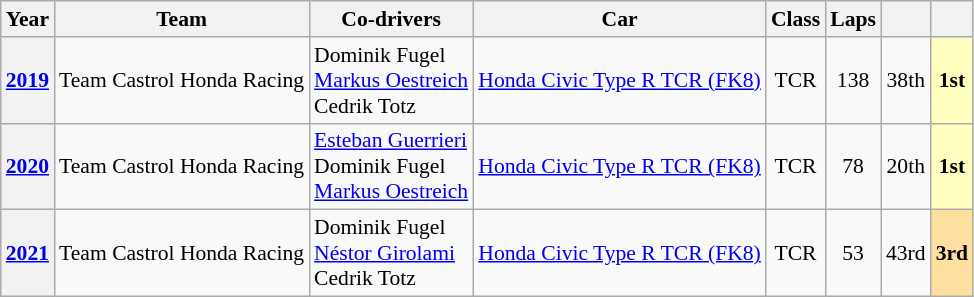<table class="wikitable" style="text-align:center; font-size:90%">
<tr>
<th>Year</th>
<th>Team</th>
<th>Co-drivers</th>
<th>Car</th>
<th>Class</th>
<th>Laps</th>
<th></th>
<th></th>
</tr>
<tr>
<th><a href='#'>2019</a></th>
<td align="left" nowrap>Team Castrol Honda Racing</td>
<td align="left" nowrap> Dominik Fugel<br> <a href='#'>Markus Oestreich</a><br> Cedrik Totz</td>
<td align="left" nowrap><a href='#'>Honda Civic Type R TCR (FK8)</a></td>
<td>TCR</td>
<td>138</td>
<td>38th</td>
<td style="background:#FFFFBF;"><strong>1st</strong></td>
</tr>
<tr>
<th><a href='#'>2020</a></th>
<td align="left" nowrap>Team Castrol Honda Racing</td>
<td align="left" nowrap> <a href='#'>Esteban Guerrieri</a><br> Dominik Fugel<br> <a href='#'>Markus Oestreich</a></td>
<td align="left" nowrap><a href='#'>Honda Civic Type R TCR (FK8)</a></td>
<td>TCR</td>
<td>78</td>
<td>20th</td>
<td style="background:#FFFFBF;"><strong>1st</strong></td>
</tr>
<tr>
<th><a href='#'>2021</a></th>
<td align="left" nowrap>Team Castrol Honda Racing</td>
<td align="left" nowrap> Dominik Fugel<br> <a href='#'>Néstor Girolami</a><br> Cedrik Totz</td>
<td align="left" nowrap><a href='#'>Honda Civic Type R TCR (FK8)</a></td>
<td>TCR</td>
<td>53</td>
<td>43rd</td>
<td style="background:#FFDF9F;"><strong>3rd</strong></td>
</tr>
</table>
